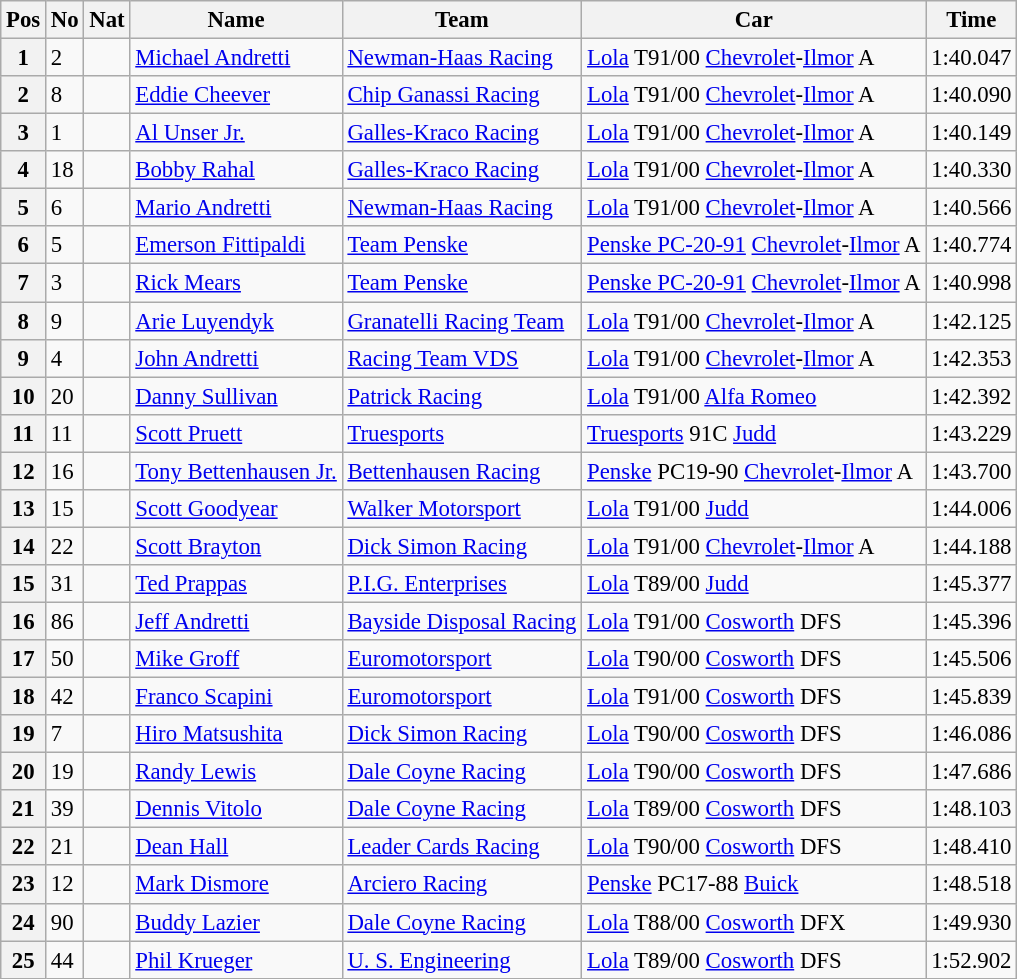<table class="wikitable" style="font-size: 95%;">
<tr>
<th>Pos</th>
<th>No</th>
<th>Nat</th>
<th>Name</th>
<th>Team</th>
<th>Car</th>
<th>Time</th>
</tr>
<tr>
<th>1</th>
<td>2</td>
<td></td>
<td><a href='#'>Michael Andretti</a></td>
<td><a href='#'>Newman-Haas Racing</a></td>
<td><a href='#'>Lola</a> T91/00 <a href='#'>Chevrolet</a>-<a href='#'>Ilmor</a> A</td>
<td>1:40.047</td>
</tr>
<tr>
<th>2</th>
<td>8</td>
<td></td>
<td><a href='#'>Eddie Cheever</a></td>
<td><a href='#'>Chip Ganassi Racing</a></td>
<td><a href='#'>Lola</a> T91/00 <a href='#'>Chevrolet</a>-<a href='#'>Ilmor</a> A</td>
<td>1:40.090</td>
</tr>
<tr>
<th>3</th>
<td>1</td>
<td></td>
<td><a href='#'>Al Unser Jr.</a></td>
<td><a href='#'>Galles-Kraco Racing</a></td>
<td><a href='#'>Lola</a> T91/00 <a href='#'>Chevrolet</a>-<a href='#'>Ilmor</a> A</td>
<td>1:40.149</td>
</tr>
<tr>
<th>4</th>
<td>18</td>
<td></td>
<td><a href='#'>Bobby Rahal</a></td>
<td><a href='#'>Galles-Kraco Racing</a></td>
<td><a href='#'>Lola</a> T91/00 <a href='#'>Chevrolet</a>-<a href='#'>Ilmor</a> A</td>
<td>1:40.330</td>
</tr>
<tr>
<th>5</th>
<td>6</td>
<td></td>
<td><a href='#'>Mario Andretti</a></td>
<td><a href='#'>Newman-Haas Racing</a></td>
<td><a href='#'>Lola</a> T91/00 <a href='#'>Chevrolet</a>-<a href='#'>Ilmor</a> A</td>
<td>1:40.566</td>
</tr>
<tr>
<th>6</th>
<td>5</td>
<td></td>
<td><a href='#'>Emerson Fittipaldi</a></td>
<td><a href='#'>Team Penske</a></td>
<td><a href='#'>Penske PC-20-91</a> <a href='#'>Chevrolet</a>-<a href='#'>Ilmor</a> A</td>
<td>1:40.774</td>
</tr>
<tr>
<th>7</th>
<td>3</td>
<td></td>
<td><a href='#'>Rick Mears</a></td>
<td><a href='#'>Team Penske</a></td>
<td><a href='#'>Penske PC-20-91</a> <a href='#'>Chevrolet</a>-<a href='#'>Ilmor</a> A</td>
<td>1:40.998</td>
</tr>
<tr>
<th>8</th>
<td>9</td>
<td></td>
<td><a href='#'>Arie Luyendyk</a></td>
<td><a href='#'>Granatelli Racing Team</a></td>
<td><a href='#'>Lola</a> T91/00 <a href='#'>Chevrolet</a>-<a href='#'>Ilmor</a> A</td>
<td>1:42.125</td>
</tr>
<tr>
<th>9</th>
<td>4</td>
<td></td>
<td><a href='#'>John Andretti</a></td>
<td><a href='#'>Racing Team VDS</a></td>
<td><a href='#'>Lola</a> T91/00 <a href='#'>Chevrolet</a>-<a href='#'>Ilmor</a> A</td>
<td>1:42.353</td>
</tr>
<tr>
<th>10</th>
<td>20</td>
<td></td>
<td><a href='#'>Danny Sullivan</a></td>
<td><a href='#'>Patrick Racing</a></td>
<td><a href='#'>Lola</a> T91/00 <a href='#'>Alfa Romeo</a></td>
<td>1:42.392</td>
</tr>
<tr>
<th>11</th>
<td>11</td>
<td></td>
<td><a href='#'>Scott Pruett</a></td>
<td><a href='#'>Truesports</a></td>
<td><a href='#'>Truesports</a> 91C <a href='#'>Judd</a></td>
<td>1:43.229</td>
</tr>
<tr>
<th>12</th>
<td>16</td>
<td></td>
<td><a href='#'>Tony Bettenhausen Jr.</a></td>
<td><a href='#'>Bettenhausen Racing</a></td>
<td><a href='#'>Penske</a> PC19-90 <a href='#'>Chevrolet</a>-<a href='#'>Ilmor</a> A</td>
<td>1:43.700</td>
</tr>
<tr>
<th>13</th>
<td>15</td>
<td></td>
<td><a href='#'>Scott Goodyear</a></td>
<td><a href='#'>Walker Motorsport</a></td>
<td><a href='#'>Lola</a> T91/00 <a href='#'>Judd</a></td>
<td>1:44.006</td>
</tr>
<tr>
<th>14</th>
<td>22</td>
<td></td>
<td><a href='#'>Scott Brayton</a></td>
<td><a href='#'>Dick Simon Racing</a></td>
<td><a href='#'>Lola</a> T91/00 <a href='#'>Chevrolet</a>-<a href='#'>Ilmor</a> A</td>
<td>1:44.188</td>
</tr>
<tr>
<th>15</th>
<td>31</td>
<td></td>
<td><a href='#'>Ted Prappas</a></td>
<td><a href='#'>P.I.G. Enterprises</a></td>
<td><a href='#'>Lola</a> T89/00 <a href='#'>Judd</a></td>
<td>1:45.377</td>
</tr>
<tr>
<th>16</th>
<td>86</td>
<td></td>
<td><a href='#'>Jeff Andretti</a></td>
<td><a href='#'>Bayside Disposal Racing</a></td>
<td><a href='#'>Lola</a> T91/00 <a href='#'>Cosworth</a> DFS</td>
<td>1:45.396</td>
</tr>
<tr>
<th>17</th>
<td>50</td>
<td></td>
<td><a href='#'>Mike Groff</a></td>
<td><a href='#'>Euromotorsport</a></td>
<td><a href='#'>Lola</a> T90/00 <a href='#'>Cosworth</a> DFS</td>
<td>1:45.506</td>
</tr>
<tr>
<th>18</th>
<td>42</td>
<td></td>
<td><a href='#'>Franco Scapini</a></td>
<td><a href='#'>Euromotorsport</a></td>
<td><a href='#'>Lola</a> T91/00 <a href='#'>Cosworth</a> DFS</td>
<td>1:45.839</td>
</tr>
<tr>
<th>19</th>
<td>7</td>
<td></td>
<td><a href='#'>Hiro Matsushita</a></td>
<td><a href='#'>Dick Simon Racing</a></td>
<td><a href='#'>Lola</a> T90/00 <a href='#'>Cosworth</a> DFS</td>
<td>1:46.086</td>
</tr>
<tr>
<th>20</th>
<td>19</td>
<td></td>
<td><a href='#'>Randy Lewis</a></td>
<td><a href='#'>Dale Coyne Racing</a></td>
<td><a href='#'>Lola</a> T90/00 <a href='#'>Cosworth</a> DFS</td>
<td>1:47.686</td>
</tr>
<tr>
<th>21</th>
<td>39</td>
<td></td>
<td><a href='#'>Dennis Vitolo</a></td>
<td><a href='#'>Dale Coyne Racing</a></td>
<td><a href='#'>Lola</a> T89/00 <a href='#'>Cosworth</a> DFS</td>
<td>1:48.103</td>
</tr>
<tr>
<th>22</th>
<td>21</td>
<td></td>
<td><a href='#'>Dean Hall</a></td>
<td><a href='#'>Leader Cards Racing</a></td>
<td><a href='#'>Lola</a> T90/00 <a href='#'>Cosworth</a> DFS</td>
<td>1:48.410</td>
</tr>
<tr>
<th>23</th>
<td>12</td>
<td></td>
<td><a href='#'>Mark Dismore</a></td>
<td><a href='#'>Arciero Racing</a></td>
<td><a href='#'>Penske</a> PC17-88 <a href='#'>Buick</a></td>
<td>1:48.518</td>
</tr>
<tr>
<th>24</th>
<td>90</td>
<td></td>
<td><a href='#'>Buddy Lazier</a></td>
<td><a href='#'>Dale Coyne Racing</a></td>
<td><a href='#'>Lola</a> T88/00 <a href='#'>Cosworth</a> DFX</td>
<td>1:49.930</td>
</tr>
<tr>
<th>25</th>
<td>44</td>
<td></td>
<td><a href='#'>Phil Krueger</a></td>
<td><a href='#'>U. S. Engineering</a></td>
<td><a href='#'>Lola</a> T89/00 <a href='#'>Cosworth</a> DFS</td>
<td>1:52.902</td>
</tr>
</table>
